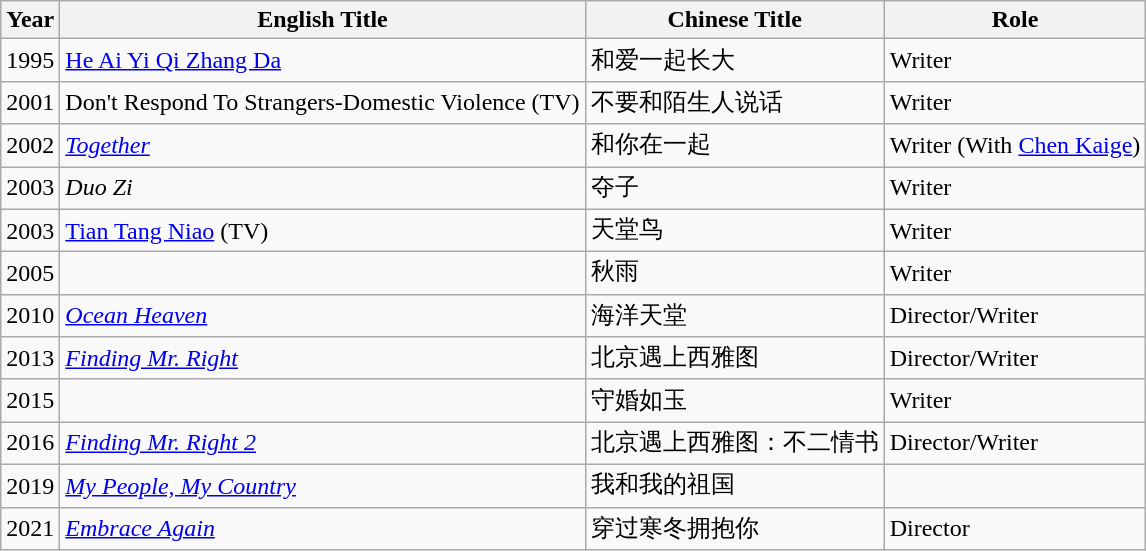<table class="wikitable">
<tr>
<th>Year</th>
<th>English Title</th>
<th>Chinese Title</th>
<th>Role</th>
</tr>
<tr>
<td>1995</td>
<td><a href='#'>He Ai Yi Qi Zhang Da</a></td>
<td>和爱一起长大</td>
<td>Writer</td>
</tr>
<tr>
<td>2001</td>
<td>Don't Respond To Strangers-Domestic Violence (TV)</td>
<td>不要和陌生人说话</td>
<td>Writer</td>
</tr>
<tr>
<td>2002</td>
<td><em><a href='#'>Together</a></em></td>
<td>和你在一起</td>
<td>Writer (With <a href='#'>Chen Kaige</a>)</td>
</tr>
<tr>
<td>2003</td>
<td><em>Duo Zi</em></td>
<td>夺子</td>
<td>Writer</td>
</tr>
<tr>
<td>2003</td>
<td><a href='#'>Tian Tang Niao</a> (TV)</td>
<td>天堂鸟</td>
<td>Writer</td>
</tr>
<tr>
<td>2005</td>
<td><em></em></td>
<td>秋雨</td>
<td>Writer</td>
</tr>
<tr>
<td>2010</td>
<td><em><a href='#'>Ocean Heaven</a></em></td>
<td>海洋天堂</td>
<td>Director/Writer</td>
</tr>
<tr>
<td>2013</td>
<td><em><a href='#'>Finding Mr. Right</a></em></td>
<td>北京遇上西雅图</td>
<td>Director/Writer</td>
</tr>
<tr>
<td>2015</td>
<td></td>
<td>守婚如玉</td>
<td>Writer</td>
</tr>
<tr>
<td>2016</td>
<td><em><a href='#'>Finding Mr. Right 2</a></em></td>
<td>北京遇上西雅图：不二情书</td>
<td>Director/Writer</td>
</tr>
<tr>
<td rowspan=1>2019</td>
<td><em><a href='#'>My People, My Country</a></em></td>
<td>我和我的祖国</td>
<td></td>
</tr>
<tr>
<td rowspan=1>2021</td>
<td><em><a href='#'>Embrace Again</a></em></td>
<td>穿过寒冬拥抱你</td>
<td>Director</td>
</tr>
</table>
